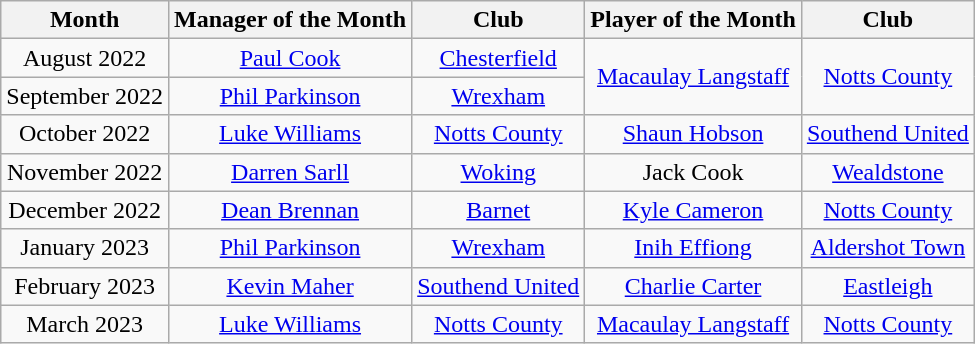<table class=wikitable style="text-align:center">
<tr>
<th>Month</th>
<th>Manager of the Month</th>
<th>Club</th>
<th>Player of the Month</th>
<th>Club</th>
</tr>
<tr>
<td>August 2022</td>
<td> <a href='#'>Paul Cook</a></td>
<td><a href='#'>Chesterfield</a></td>
<td rowspan="2"> <a href='#'>Macaulay Langstaff</a></td>
<td rowspan="2"><a href='#'>Notts County</a></td>
</tr>
<tr>
<td>September 2022</td>
<td> <a href='#'>Phil Parkinson</a></td>
<td><a href='#'>Wrexham</a></td>
</tr>
<tr>
<td>October 2022</td>
<td> <a href='#'>Luke Williams</a></td>
<td><a href='#'>Notts County</a></td>
<td> <a href='#'>Shaun Hobson</a></td>
<td><a href='#'>Southend United</a></td>
</tr>
<tr>
<td>November 2022</td>
<td> <a href='#'>Darren Sarll</a></td>
<td><a href='#'>Woking</a></td>
<td> Jack Cook</td>
<td><a href='#'>Wealdstone</a></td>
</tr>
<tr>
<td>December 2022</td>
<td> <a href='#'>Dean Brennan</a></td>
<td><a href='#'>Barnet</a></td>
<td> <a href='#'>Kyle Cameron</a></td>
<td><a href='#'>Notts County</a></td>
</tr>
<tr>
<td>January 2023</td>
<td> <a href='#'>Phil Parkinson</a></td>
<td><a href='#'>Wrexham</a></td>
<td> <a href='#'>Inih Effiong</a></td>
<td><a href='#'>Aldershot Town</a></td>
</tr>
<tr>
<td>February 2023</td>
<td> <a href='#'>Kevin Maher</a></td>
<td><a href='#'>Southend United</a></td>
<td> <a href='#'>Charlie Carter</a></td>
<td><a href='#'>Eastleigh</a></td>
</tr>
<tr>
<td>March 2023</td>
<td> <a href='#'>Luke Williams</a></td>
<td><a href='#'> Notts County</a></td>
<td> <a href='#'>Macaulay Langstaff</a></td>
<td><a href='#'> Notts County</a></td>
</tr>
</table>
